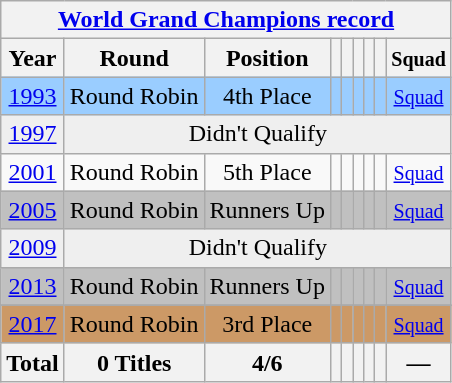<table class="wikitable" style="text-align: center;">
<tr>
<th colspan=9><a href='#'>World Grand Champions record</a></th>
</tr>
<tr>
<th>Year</th>
<th>Round</th>
<th>Position</th>
<th></th>
<th></th>
<th></th>
<th></th>
<th></th>
<th><small>Squad</small></th>
</tr>
<tr bgcolor=#9acdff>
<td> <a href='#'>1993</a></td>
<td>Round Robin</td>
<td>4th Place</td>
<td></td>
<td></td>
<td></td>
<td></td>
<td></td>
<td><small><a href='#'>Squad</a></small></td>
</tr>
<tr bgcolor="efefef">
<td> <a href='#'>1997</a></td>
<td colspan=8>Didn't Qualify</td>
</tr>
<tr>
<td> <a href='#'>2001</a></td>
<td>Round Robin</td>
<td>5th Place</td>
<td></td>
<td></td>
<td></td>
<td></td>
<td></td>
<td><small><a href='#'>Squad</a></small></td>
</tr>
<tr bgcolor=silver>
<td> <a href='#'>2005</a></td>
<td>Round Robin</td>
<td>Runners Up</td>
<td></td>
<td></td>
<td></td>
<td></td>
<td></td>
<td><small><a href='#'>Squad</a></small></td>
</tr>
<tr bgcolor="efefef">
<td> <a href='#'>2009</a></td>
<td colspan=8>Didn't Qualify</td>
</tr>
<tr bgcolor=silver>
<td> <a href='#'>2013</a></td>
<td>Round Robin</td>
<td>Runners Up</td>
<td></td>
<td></td>
<td></td>
<td></td>
<td></td>
<td><small><a href='#'>Squad</a></small></td>
</tr>
<tr>
</tr>
<tr bgcolor=#cc9966>
<td> <a href='#'>2017</a></td>
<td>Round Robin</td>
<td>3rd Place</td>
<td></td>
<td></td>
<td></td>
<td></td>
<td></td>
<td><small><a href='#'>Squad</a></small></td>
</tr>
<tr>
<th>Total</th>
<th>0 Titles</th>
<th>4/6</th>
<th></th>
<th></th>
<th></th>
<th></th>
<th></th>
<th>—</th>
</tr>
</table>
